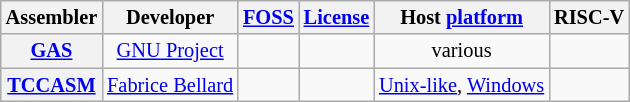<table class="wikitable sortable" style="font-size: 85%; text-align: center">
<tr>
<th>Assembler</th>
<th>Developer</th>
<th><a href='#'>FOSS</a></th>
<th><a href='#'>License</a></th>
<th>Host <a href='#'>platform</a></th>
<th>RISC-V</th>
</tr>
<tr>
<th><a href='#'>GAS</a></th>
<td><a href='#'>GNU Project</a></td>
<td></td>
<td></td>
<td>various</td>
<td></td>
</tr>
<tr>
<th><a href='#'>TCCASM</a></th>
<td><a href='#'>Fabrice Bellard</a></td>
<td></td>
<td></td>
<td><a href='#'>Unix-like</a>, <a href='#'>Windows</a></td>
<td></td>
</tr>
</table>
